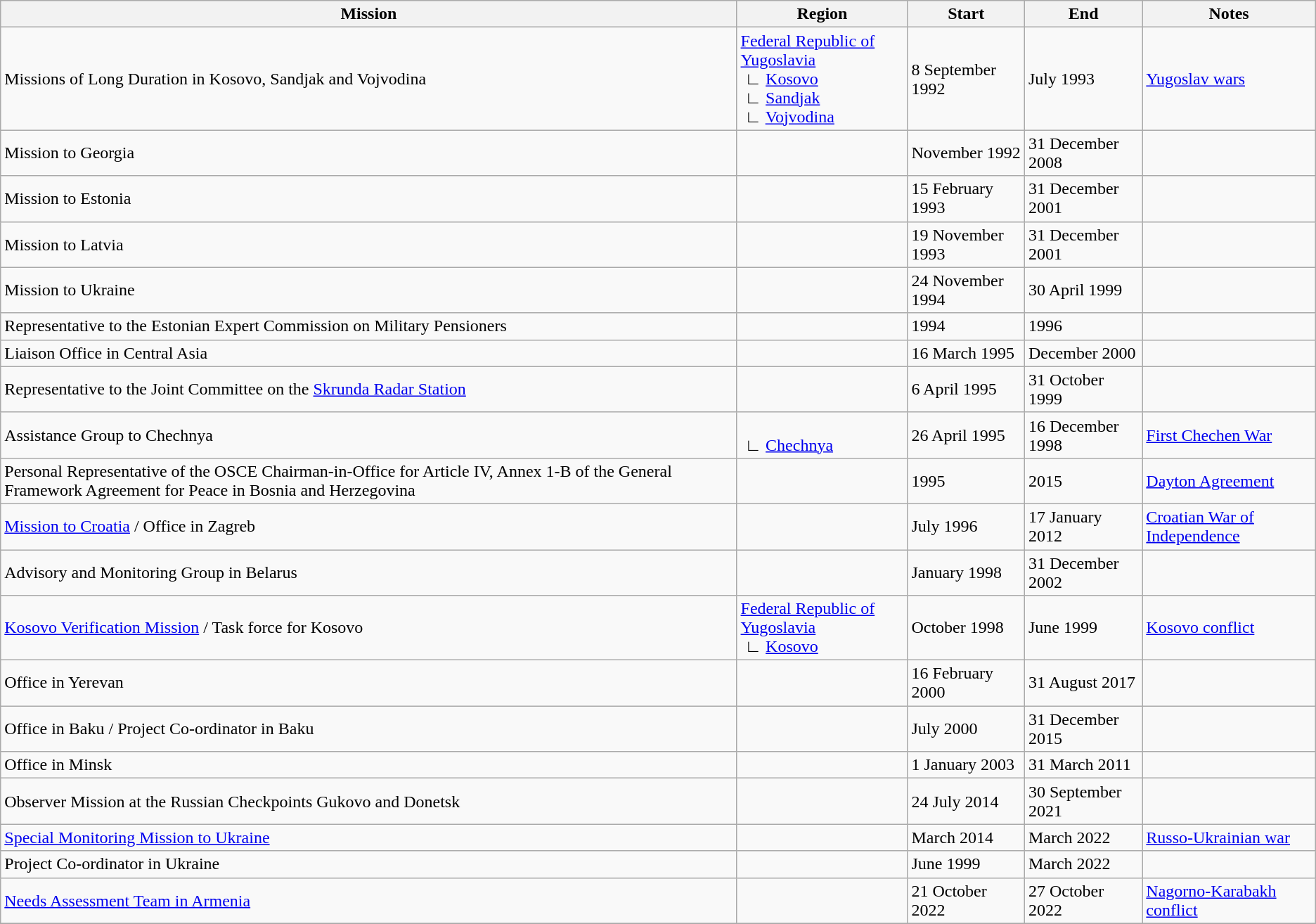<table class="wikitable">
<tr>
<th>Mission</th>
<th>Region</th>
<th>Start</th>
<th>End</th>
<th>Notes</th>
</tr>
<tr>
<td>Missions of Long Duration in Kosovo, Sandjak and Vojvodina</td>
<td> <a href='#'>Federal Republic of Yugoslavia</a> <br>   <strong>∟</strong> <a href='#'>Kosovo</a> <br>   <strong>∟</strong> <a href='#'>Sandjak</a> <br>   <strong>∟</strong> <a href='#'>Vojvodina</a></td>
<td>8 September 1992</td>
<td>July 1993</td>
<td><a href='#'>Yugoslav wars</a></td>
</tr>
<tr>
<td>Mission to Georgia</td>
<td></td>
<td>November 1992</td>
<td>31 December 2008</td>
<td></td>
</tr>
<tr>
<td>Mission to Estonia</td>
<td></td>
<td>15 February 1993</td>
<td>31 December 2001</td>
<td></td>
</tr>
<tr>
<td>Mission to Latvia</td>
<td></td>
<td>19 November 1993</td>
<td>31 December 2001</td>
<td></td>
</tr>
<tr>
<td>Mission to Ukraine</td>
<td></td>
<td>24 November 1994</td>
<td>30 April 1999</td>
<td></td>
</tr>
<tr>
<td>Representative to the Estonian Expert Commission on Military Pensioners</td>
<td></td>
<td>1994</td>
<td>1996</td>
<td></td>
</tr>
<tr>
<td>Liaison Office in Central Asia</td>
<td></td>
<td>16 March 1995</td>
<td>December 2000</td>
<td></td>
</tr>
<tr>
<td>Representative to the Joint Committee on the <a href='#'>Skrunda Radar Station</a></td>
<td></td>
<td>6 April 1995</td>
<td>31 October 1999</td>
<td></td>
</tr>
<tr>
<td>Assistance Group to Chechnya</td>
<td> <br>   <strong>∟</strong> <a href='#'>Chechnya</a></td>
<td>26 April 1995</td>
<td>16 December 1998</td>
<td><a href='#'>First Chechen War</a></td>
</tr>
<tr>
<td>Personal Representative of the OSCE Chairman-in-Office for Article IV, Annex 1-B of the General Framework Agreement for Peace in Bosnia and Herzegovina</td>
<td></td>
<td>1995</td>
<td>2015</td>
<td><a href='#'>Dayton Agreement</a></td>
</tr>
<tr>
<td><a href='#'>Mission to Croatia</a> / Office in Zagreb</td>
<td></td>
<td>July 1996</td>
<td>17 January 2012</td>
<td><a href='#'>Croatian War of Independence</a></td>
</tr>
<tr>
<td>Advisory and Monitoring Group in Belarus</td>
<td></td>
<td>January 1998</td>
<td>31 December 2002</td>
<td></td>
</tr>
<tr>
<td><a href='#'>Kosovo Verification Mission</a> / Task force for Kosovo</td>
<td> <a href='#'>Federal Republic of Yugoslavia</a> <br>   <strong>∟</strong> <a href='#'>Kosovo</a></td>
<td>October 1998</td>
<td>June 1999</td>
<td><a href='#'>Kosovo conflict</a></td>
</tr>
<tr>
<td>Office in Yerevan</td>
<td></td>
<td>16 February 2000</td>
<td>31 August 2017</td>
<td></td>
</tr>
<tr>
<td>Office in Baku / Project Co-ordinator in Baku</td>
<td></td>
<td>July 2000</td>
<td>31 December 2015</td>
<td></td>
</tr>
<tr>
<td>Office in Minsk</td>
<td></td>
<td>1 January 2003</td>
<td>31 March 2011</td>
<td></td>
</tr>
<tr>
<td>Observer Mission at the Russian Checkpoints Gukovo and Donetsk</td>
<td></td>
<td>24 July 2014</td>
<td>30 September 2021</td>
<td></td>
</tr>
<tr>
<td><a href='#'>Special Monitoring Mission to Ukraine</a></td>
<td></td>
<td>March 2014</td>
<td>March 2022</td>
<td><a href='#'>Russo-Ukrainian war</a></td>
</tr>
<tr>
<td>Project Co-ordinator in Ukraine</td>
<td></td>
<td>June 1999</td>
<td>March 2022</td>
<td></td>
</tr>
<tr>
<td><a href='#'>Needs Assessment Team in Armenia</a></td>
<td></td>
<td>21 October 2022</td>
<td>27 October 2022</td>
<td><a href='#'>Nagorno-Karabakh conflict</a></td>
</tr>
<tr>
</tr>
</table>
